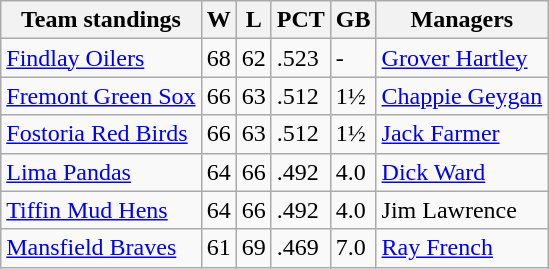<table class="wikitable">
<tr>
<th>Team standings</th>
<th>W</th>
<th>L</th>
<th>PCT</th>
<th>GB</th>
<th>Managers</th>
</tr>
<tr>
<td><a href='#'>Findlay Oilers</a></td>
<td>68</td>
<td>62</td>
<td>.523</td>
<td>-</td>
<td><a href='#'>Grover Hartley</a></td>
</tr>
<tr>
<td><a href='#'>Fremont Green Sox</a></td>
<td>66</td>
<td>63</td>
<td>.512</td>
<td>1½</td>
<td><a href='#'>Chappie Geygan</a></td>
</tr>
<tr>
<td><a href='#'>Fostoria Red Birds</a></td>
<td>66</td>
<td>63</td>
<td>.512</td>
<td>1½</td>
<td><a href='#'>Jack Farmer</a></td>
</tr>
<tr>
<td><a href='#'>Lima Pandas</a></td>
<td>64</td>
<td>66</td>
<td>.492</td>
<td>4.0</td>
<td><a href='#'>Dick Ward</a></td>
</tr>
<tr>
<td><a href='#'>Tiffin Mud Hens</a></td>
<td>64</td>
<td>66</td>
<td>.492</td>
<td>4.0</td>
<td>Jim Lawrence</td>
</tr>
<tr>
<td><a href='#'>Mansfield Braves</a></td>
<td>61</td>
<td>69</td>
<td>.469</td>
<td>7.0</td>
<td><a href='#'>Ray French</a></td>
</tr>
</table>
